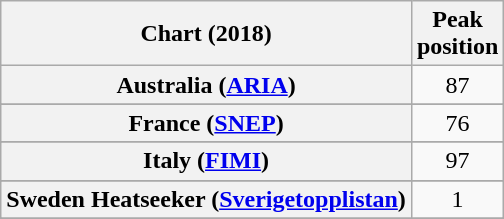<table class="wikitable sortable plainrowheaders" style="text-align:center">
<tr>
<th scope="col">Chart (2018)</th>
<th scope="col">Peak<br>position</th>
</tr>
<tr>
<th scope="row">Australia (<a href='#'>ARIA</a>)</th>
<td>87</td>
</tr>
<tr>
</tr>
<tr>
<th scope="row">France (<a href='#'>SNEP</a>)</th>
<td>76</td>
</tr>
<tr>
</tr>
<tr>
<th scope="row">Italy (<a href='#'>FIMI</a>)</th>
<td>97</td>
</tr>
<tr>
</tr>
<tr>
</tr>
<tr>
<th scope="row">Sweden Heatseeker (<a href='#'>Sverigetopplistan</a>)</th>
<td>1</td>
</tr>
<tr>
</tr>
<tr>
</tr>
<tr>
</tr>
</table>
